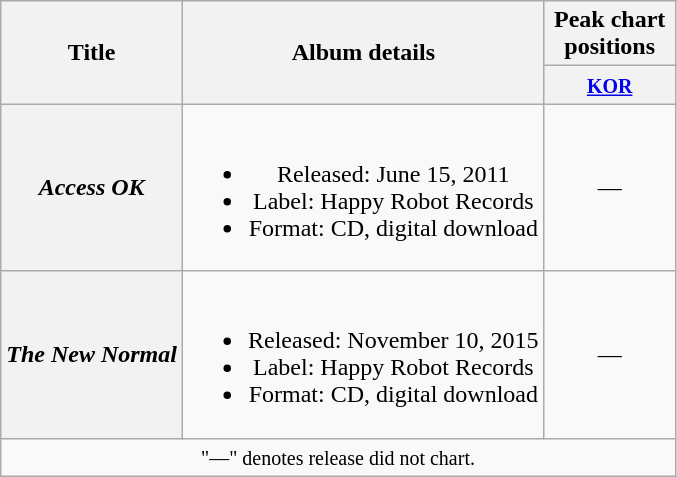<table class="wikitable plainrowheaders" style="text-align:center;">
<tr>
<th rowspan="2" scope="col">Title</th>
<th rowspan="2" scope="col">Album details</th>
<th colspan="1" scope="col" style="width:5em;">Peak chart positions</th>
</tr>
<tr>
<th><small><a href='#'>KOR</a></small><br></th>
</tr>
<tr>
<th scope="row"><em>Access OK</em></th>
<td><br><ul><li>Released: June 15, 2011</li><li>Label: Happy Robot Records</li><li>Format: CD, digital download</li></ul></td>
<td>—</td>
</tr>
<tr>
<th scope="row"><em>The New Normal</em></th>
<td><br><ul><li>Released: November 10, 2015</li><li>Label: Happy Robot Records</li><li>Format: CD, digital download</li></ul></td>
<td>—</td>
</tr>
<tr>
<td colspan="3"><small>"—" denotes release did not chart.</small></td>
</tr>
</table>
